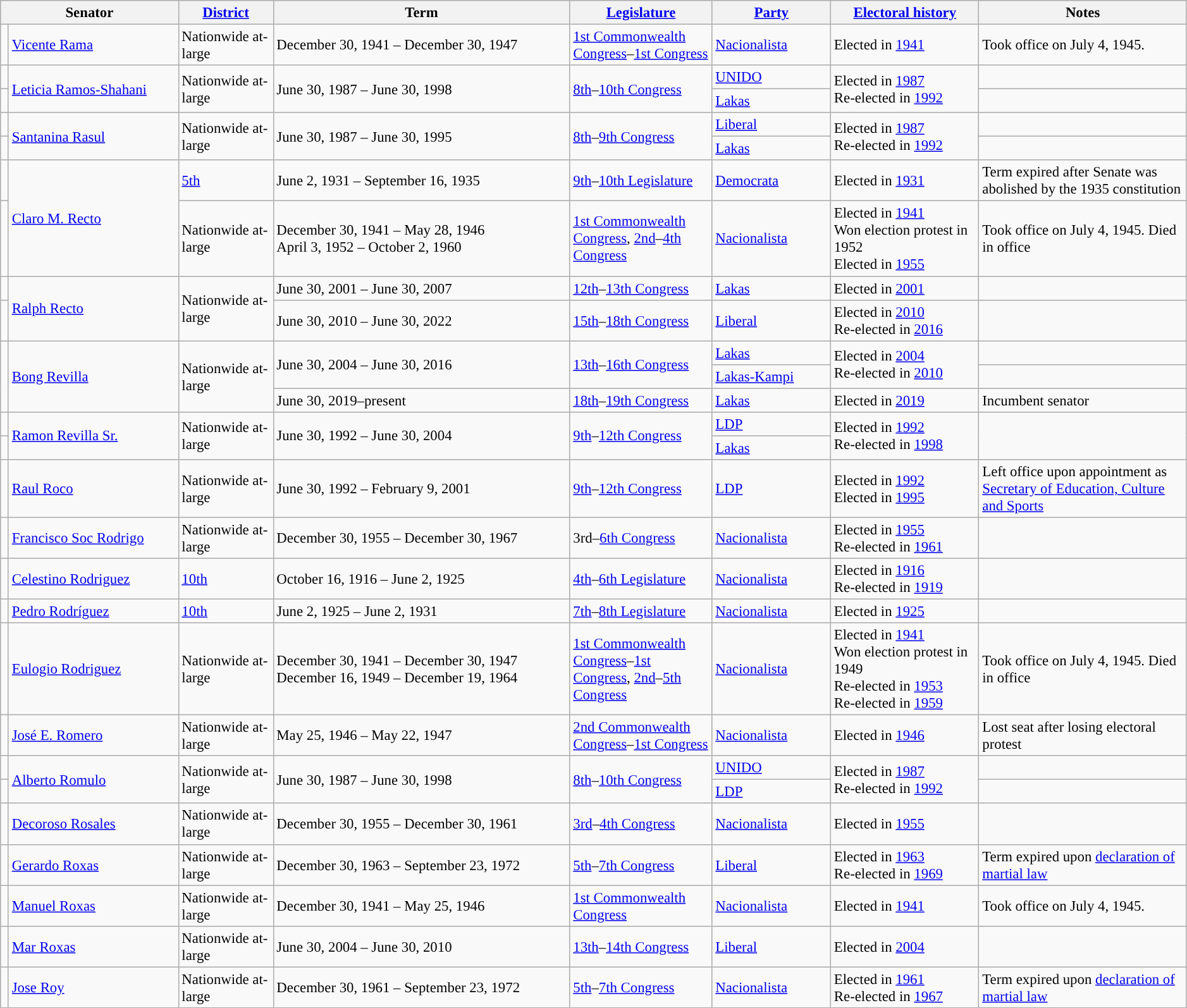<table class="wikitable" style="font-size:95%" width=99%>
<tr>
<th colspan="2" width="15%">Senator</th>
<th width="8%"><a href='#'>District</a></th>
<th width="25%">Term</th>
<th width="12%"><a href='#'>Legislature</a></th>
<th width="10%"><a href='#'>Party</a></th>
<th width="12.5%"><a href='#'>Electoral history</a></th>
<th width="17.5%">Notes</th>
</tr>
<tr>
<td style="background-color:"></td>
<td><a href='#'>Vicente Rama</a></td>
<td>Nationwide at-large</td>
<td>December 30, 1941 – December 30, 1947</td>
<td><a href='#'>1st Commonwealth Congress</a>–<a href='#'>1st Congress</a></td>
<td><a href='#'>Nacionalista</a></td>
<td>Elected in <a href='#'>1941</a></td>
<td>Took office on July 4, 1945.</td>
</tr>
<tr>
<td style="background-color:"></td>
<td rowspan="2"><a href='#'>Leticia Ramos-Shahani</a></td>
<td rowspan="2">Nationwide at-large</td>
<td rowspan="2">June 30, 1987 – June 30, 1998</td>
<td rowspan="2"><a href='#'>8th</a>–<a href='#'>10th Congress</a></td>
<td><a href='#'>UNIDO</a></td>
<td rowspan="2">Elected in <a href='#'>1987</a><br>Re-elected in <a href='#'>1992</a></td>
<td></td>
</tr>
<tr>
<td style="background-color:"></td>
<td><a href='#'>Lakas</a></td>
<td></td>
</tr>
<tr>
<td style="background-color:"></td>
<td rowspan="2"><a href='#'>Santanina Rasul</a></td>
<td rowspan="2">Nationwide at-large</td>
<td rowspan="2">June 30, 1987 – June 30, 1995</td>
<td rowspan="2"><a href='#'>8th</a>–<a href='#'>9th Congress</a></td>
<td><a href='#'>Liberal</a></td>
<td rowspan="2">Elected in <a href='#'>1987</a><br>Re-elected in <a href='#'>1992</a></td>
<td></td>
</tr>
<tr>
<td style="background-color:"></td>
<td><a href='#'>Lakas</a></td>
<td></td>
</tr>
<tr>
<td style="background-color:"></td>
<td rowspan="2"><a href='#'>Claro M. Recto</a></td>
<td><a href='#'>5th</a></td>
<td>June 2, 1931 – September 16, 1935</td>
<td><a href='#'>9th</a>–<a href='#'>10th Legislature</a></td>
<td><a href='#'>Democrata</a></td>
<td>Elected in <a href='#'>1931</a></td>
<td>Term expired after Senate was abolished by the 1935 constitution</td>
</tr>
<tr>
<td style="background-color:"></td>
<td>Nationwide at-large</td>
<td>December 30, 1941 – May 28, 1946<br>April 3, 1952 – October 2, 1960</td>
<td><a href='#'>1st Commonwealth Congress</a>, <a href='#'>2nd</a>–<a href='#'>4th Congress</a></td>
<td><a href='#'>Nacionalista</a></td>
<td>Elected in <a href='#'>1941</a><br>Won election protest in 1952<br>Elected in <a href='#'>1955</a></td>
<td>Took office on July 4, 1945. Died in office</td>
</tr>
<tr>
<td style="background-color:"></td>
<td rowspan="2"><a href='#'>Ralph Recto</a></td>
<td rowspan="2">Nationwide at-large</td>
<td>June 30, 2001 – June 30, 2007</td>
<td><a href='#'>12th</a>–<a href='#'>13th Congress</a></td>
<td><a href='#'>Lakas</a></td>
<td>Elected in <a href='#'>2001</a></td>
<td></td>
</tr>
<tr>
<td style="background-color:"></td>
<td>June 30, 2010 – June 30, 2022</td>
<td><a href='#'>15th</a>–<a href='#'>18th Congress</a></td>
<td><a href='#'>Liberal</a></td>
<td>Elected in <a href='#'>2010</a><br>Re-elected in <a href='#'>2016</a></td>
<td></td>
</tr>
<tr>
<td rowspan="3" style="background-color:"></td>
<td rowspan="3"><a href='#'>Bong Revilla</a></td>
<td rowspan="3">Nationwide at-large</td>
<td rowspan="2">June 30, 2004 – June 30, 2016</td>
<td rowspan="2"><a href='#'>13th</a>–<a href='#'>16th Congress</a></td>
<td><a href='#'>Lakas</a></td>
<td rowspan="2">Elected in <a href='#'>2004</a><br>Re-elected in <a href='#'>2010</a></td>
<td></td>
</tr>
<tr>
<td><a href='#'>Lakas-Kampi</a></td>
<td></td>
</tr>
<tr>
<td>June 30, 2019–present</td>
<td><a href='#'>18th</a>–<a href='#'>19th Congress</a></td>
<td><a href='#'>Lakas</a></td>
<td>Elected in <a href='#'>2019</a></td>
<td>Incumbent senator</td>
</tr>
<tr>
<td style="background-color:"></td>
<td rowspan="2"><a href='#'>Ramon Revilla Sr.</a></td>
<td rowspan="2">Nationwide at-large</td>
<td rowspan="2">June 30, 1992 – June 30, 2004</td>
<td rowspan="2"><a href='#'>9th</a>–<a href='#'>12th Congress</a></td>
<td><a href='#'>LDP</a></td>
<td rowspan="2">Elected in <a href='#'>1992</a><br>Re-elected in <a href='#'>1998</a></td>
<td rowspan="2"></td>
</tr>
<tr>
<td style="background-color:"></td>
<td><a href='#'>Lakas</a></td>
</tr>
<tr>
<td style="background-color:"></td>
<td><a href='#'>Raul Roco</a></td>
<td>Nationwide at-large</td>
<td>June 30, 1992 – February 9, 2001</td>
<td><a href='#'>9th</a>–<a href='#'>12th Congress</a></td>
<td><a href='#'>LDP</a></td>
<td>Elected in <a href='#'>1992</a><br>Elected in <a href='#'>1995</a></td>
<td>Left office upon appointment as <a href='#'>Secretary of Education, Culture and Sports</a></td>
</tr>
<tr>
<td style="background-color:"></td>
<td><a href='#'>Francisco Soc Rodrigo</a></td>
<td>Nationwide at-large</td>
<td>December 30, 1955 – December 30, 1967</td>
<td>3rd–<a href='#'>6th Congress</a></td>
<td><a href='#'>Nacionalista</a></td>
<td>Elected in <a href='#'>1955</a><br>Re-elected in <a href='#'>1961</a></td>
<td></td>
</tr>
<tr>
<td style="background-color:"></td>
<td><a href='#'>Celestino Rodriguez</a></td>
<td><a href='#'>10th</a></td>
<td>October 16, 1916 – June 2, 1925</td>
<td><a href='#'>4th</a>–<a href='#'>6th Legislature</a></td>
<td><a href='#'>Nacionalista</a></td>
<td>Elected in <a href='#'>1916</a><br>Re-elected in <a href='#'>1919</a></td>
<td></td>
</tr>
<tr>
<td style="background-color:"></td>
<td><a href='#'>Pedro Rodríguez</a></td>
<td><a href='#'>10th</a></td>
<td>June 2, 1925 – June 2, 1931</td>
<td><a href='#'>7th</a>–<a href='#'>8th Legislature</a></td>
<td><a href='#'>Nacionalista</a></td>
<td>Elected in <a href='#'>1925</a></td>
<td></td>
</tr>
<tr>
<td style="background-color:"></td>
<td><a href='#'>Eulogio Rodriguez</a></td>
<td>Nationwide at-large</td>
<td>December 30, 1941 – December 30, 1947<br>December 16, 1949 – December 19, 1964</td>
<td><a href='#'>1st Commonwealth Congress</a>–<a href='#'>1st Congress</a>, <a href='#'>2nd</a>–<a href='#'>5th Congress</a></td>
<td><a href='#'>Nacionalista</a></td>
<td>Elected in <a href='#'>1941</a><br>Won election protest in 1949<br>Re-elected in <a href='#'>1953</a><br>Re-elected in <a href='#'>1959</a></td>
<td>Took office on July 4, 1945. Died in office</td>
</tr>
<tr>
<td style="background-color:"></td>
<td><a href='#'>José E. Romero</a></td>
<td>Nationwide at-large</td>
<td>May 25, 1946 – May 22, 1947</td>
<td><a href='#'>2nd Commonwealth Congress</a>–<a href='#'>1st Congress</a></td>
<td><a href='#'>Nacionalista</a></td>
<td>Elected in <a href='#'>1946</a></td>
<td>Lost seat after losing electoral protest</td>
</tr>
<tr>
<td style="background-color:"></td>
<td rowspan="2"><a href='#'>Alberto Romulo</a></td>
<td rowspan="2">Nationwide at-large</td>
<td rowspan="2">June 30, 1987 – June 30, 1998</td>
<td rowspan="2"><a href='#'>8th</a>–<a href='#'>10th Congress</a></td>
<td><a href='#'>UNIDO</a></td>
<td rowspan="2">Elected in <a href='#'>1987</a><br>Re-elected in <a href='#'>1992</a></td>
<td></td>
</tr>
<tr>
<td style="background-color:"></td>
<td><a href='#'>LDP</a></td>
<td></td>
</tr>
<tr>
<td style="background-color:"></td>
<td><a href='#'>Decoroso Rosales</a></td>
<td>Nationwide at-large</td>
<td>December 30, 1955 – December 30, 1961</td>
<td><a href='#'>3rd</a>–<a href='#'>4th Congress</a></td>
<td><a href='#'>Nacionalista</a></td>
<td>Elected in <a href='#'>1955</a></td>
<td></td>
</tr>
<tr>
<td style="background-color:"></td>
<td><a href='#'>Gerardo Roxas</a></td>
<td>Nationwide at-large</td>
<td>December 30, 1963 – September 23, 1972</td>
<td><a href='#'>5th</a>–<a href='#'>7th Congress</a></td>
<td><a href='#'>Liberal</a></td>
<td>Elected in <a href='#'>1963</a><br>Re-elected in <a href='#'>1969</a></td>
<td>Term expired upon <a href='#'>declaration of martial law</a></td>
</tr>
<tr>
<td style="background-color:"></td>
<td><a href='#'>Manuel Roxas</a></td>
<td>Nationwide at-large</td>
<td>December 30, 1941 – May 25, 1946</td>
<td><a href='#'>1st Commonwealth Congress</a></td>
<td><a href='#'>Nacionalista</a></td>
<td>Elected in <a href='#'>1941</a></td>
<td>Took office on July 4, 1945.</td>
</tr>
<tr>
<td style="background-color:"></td>
<td><a href='#'>Mar Roxas</a></td>
<td>Nationwide at-large</td>
<td>June 30, 2004 – June 30, 2010</td>
<td><a href='#'>13th</a>–<a href='#'>14th Congress</a></td>
<td><a href='#'>Liberal</a></td>
<td>Elected in <a href='#'>2004</a></td>
<td></td>
</tr>
<tr>
<td style="background-color:"></td>
<td><a href='#'>Jose Roy</a></td>
<td>Nationwide at-large</td>
<td>December 30, 1961 – September 23, 1972</td>
<td><a href='#'>5th</a>–<a href='#'>7th Congress</a></td>
<td><a href='#'>Nacionalista</a></td>
<td>Elected in <a href='#'>1961</a><br>Re-elected in <a href='#'>1967</a></td>
<td>Term expired upon <a href='#'>declaration of martial law</a></td>
</tr>
</table>
